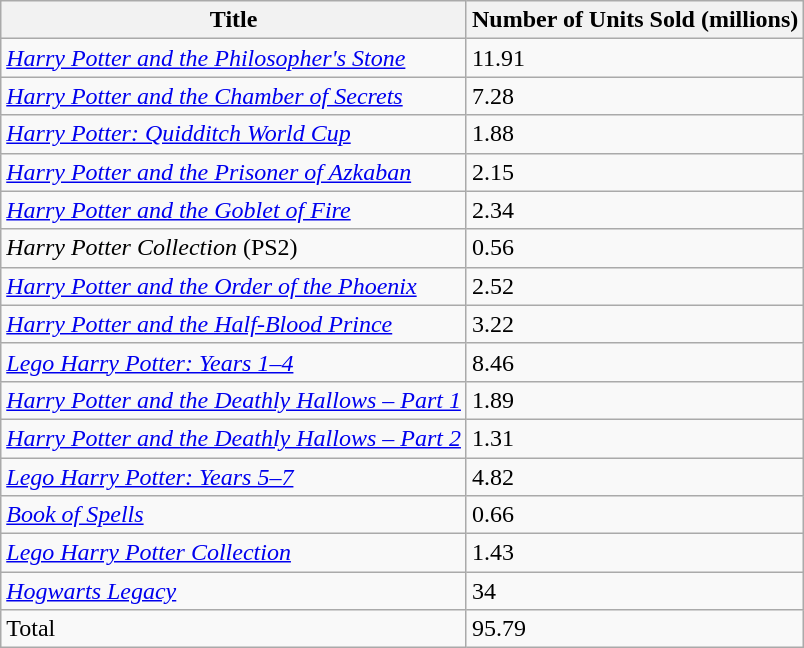<table class="wikitable sortable">
<tr>
<th>Title</th>
<th>Number of Units Sold (millions)</th>
</tr>
<tr>
<td><em><a href='#'>Harry Potter and the Philosopher's Stone</a></em></td>
<td>11.91</td>
</tr>
<tr>
<td><em><a href='#'>Harry Potter and the Chamber of Secrets</a></em></td>
<td>7.28</td>
</tr>
<tr>
<td><em><a href='#'>Harry Potter: Quidditch World Cup</a></em></td>
<td>1.88</td>
</tr>
<tr>
<td><em><a href='#'>Harry Potter and the Prisoner of Azkaban</a></em></td>
<td>2.15</td>
</tr>
<tr>
<td><em><a href='#'>Harry Potter and the Goblet of Fire</a></em></td>
<td>2.34</td>
</tr>
<tr>
<td><em>Harry Potter Collection</em> (PS2)</td>
<td>0.56</td>
</tr>
<tr>
<td><em><a href='#'>Harry Potter and the Order of the Phoenix</a></em></td>
<td>2.52</td>
</tr>
<tr>
<td><em><a href='#'>Harry Potter and the Half-Blood Prince</a></em></td>
<td>3.22</td>
</tr>
<tr>
<td><em><a href='#'>Lego Harry Potter: Years 1–4</a></em></td>
<td>8.46</td>
</tr>
<tr>
<td><em><a href='#'>Harry Potter and the Deathly Hallows – Part 1</a></em></td>
<td>1.89</td>
</tr>
<tr>
<td><em><a href='#'>Harry Potter and the Deathly Hallows – Part 2</a></em></td>
<td>1.31</td>
</tr>
<tr>
<td><em><a href='#'>Lego Harry Potter: Years 5–7</a></em></td>
<td>4.82</td>
</tr>
<tr>
<td><em><a href='#'>Book of Spells</a></em></td>
<td>0.66</td>
</tr>
<tr>
<td><em><a href='#'>Lego Harry Potter Collection</a></em></td>
<td>1.43</td>
</tr>
<tr>
<td><em><a href='#'>Hogwarts Legacy</a></em></td>
<td>34</td>
</tr>
<tr>
<td>Total</td>
<td>95.79</td>
</tr>
</table>
